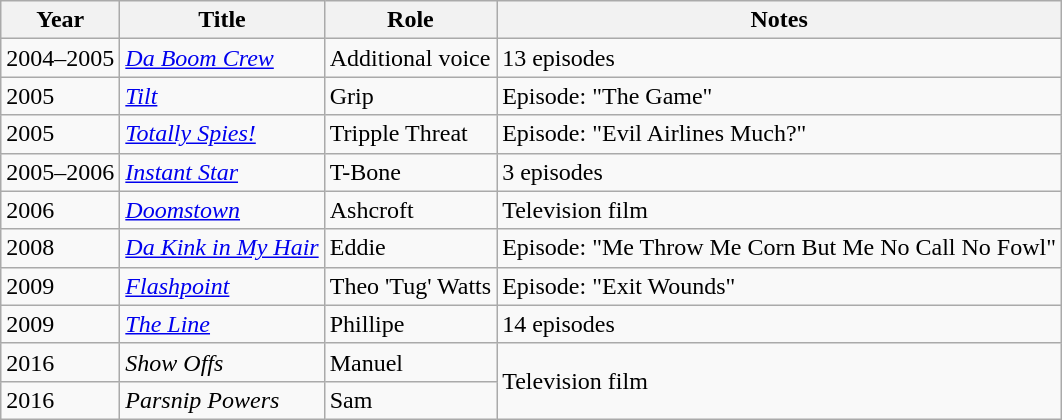<table class="wikitable sortable">
<tr>
<th>Year</th>
<th>Title</th>
<th>Role</th>
<th class="unsortable">Notes</th>
</tr>
<tr>
<td>2004–2005</td>
<td><em><a href='#'>Da Boom Crew</a></em></td>
<td>Additional voice</td>
<td>13 episodes</td>
</tr>
<tr>
<td>2005</td>
<td><a href='#'><em>Tilt</em></a></td>
<td>Grip</td>
<td>Episode: "The Game"</td>
</tr>
<tr>
<td>2005</td>
<td><em><a href='#'>Totally Spies!</a></em></td>
<td>Tripple Threat</td>
<td>Episode: "Evil Airlines Much?"</td>
</tr>
<tr>
<td>2005–2006</td>
<td><em><a href='#'>Instant Star</a></em></td>
<td>T-Bone</td>
<td>3 episodes</td>
</tr>
<tr>
<td>2006</td>
<td><em><a href='#'>Doomstown</a></em></td>
<td>Ashcroft</td>
<td>Television film</td>
</tr>
<tr>
<td>2008</td>
<td><a href='#'><em>Da Kink in My Hair</em></a></td>
<td>Eddie</td>
<td>Episode: "Me Throw Me Corn But Me No Call No Fowl"</td>
</tr>
<tr>
<td>2009</td>
<td><a href='#'><em>Flashpoint</em></a></td>
<td>Theo 'Tug' Watts</td>
<td>Episode: "Exit Wounds"</td>
</tr>
<tr>
<td>2009</td>
<td data-sort-value="Line, The"><a href='#'><em>The Line</em></a></td>
<td>Phillipe</td>
<td>14 episodes</td>
</tr>
<tr>
<td>2016</td>
<td><em>Show Offs</em></td>
<td>Manuel</td>
<td rowspan="2">Television film</td>
</tr>
<tr>
<td>2016</td>
<td><em>Parsnip Powers</em></td>
<td>Sam</td>
</tr>
</table>
